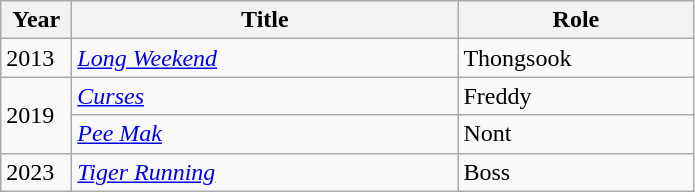<table class="wikitable sortable">
<tr>
<th style="width:  40px;">Year</th>
<th style="width: 250px;">Title</th>
<th style="width: 150px;">Role</th>
</tr>
<tr>
<td>2013</td>
<td><em><a href='#'>Long Weekend</a></em></td>
<td>Thongsook</td>
</tr>
<tr>
<td rowspan="2">2019</td>
<td><em><a href='#'>Curses</a></em></td>
<td>Freddy</td>
</tr>
<tr>
<td><em><a href='#'>Pee Mak</a></em></td>
<td>Nont</td>
</tr>
<tr>
<td>2023</td>
<td><em><a href='#'>Tiger Running</a></em></td>
<td>Boss</td>
</tr>
</table>
